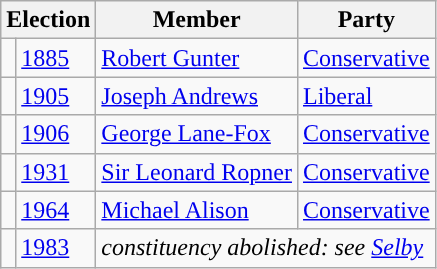<table class="wikitable">
<tr>
<th colspan="2">Election</th>
<th>Member</th>
<th>Party</th>
</tr>
<tr>
<td style="color:inherit;background-color: "></td>
<td><a href='#'>1885</a></td>
<td><a href='#'>Robert Gunter</a></td>
<td><a href='#'>Conservative</a></td>
</tr>
<tr>
<td style="color:inherit;background-color: "></td>
<td><a href='#'>1905</a></td>
<td><a href='#'>Joseph Andrews</a></td>
<td><a href='#'>Liberal</a></td>
</tr>
<tr>
<td style="color:inherit;background-color: "></td>
<td><a href='#'>1906</a></td>
<td><a href='#'>George Lane-Fox</a></td>
<td><a href='#'>Conservative</a></td>
</tr>
<tr>
<td style="color:inherit;background-color: "></td>
<td><a href='#'>1931</a></td>
<td><a href='#'>Sir Leonard Ropner</a></td>
<td><a href='#'>Conservative</a></td>
</tr>
<tr>
<td style="color:inherit;background-color: "></td>
<td><a href='#'>1964</a></td>
<td><a href='#'>Michael Alison</a></td>
<td><a href='#'>Conservative</a></td>
</tr>
<tr>
<td></td>
<td><a href='#'>1983</a></td>
<td colspan="2"><em>constituency abolished: see <a href='#'>Selby</a></em></td>
</tr>
</table>
